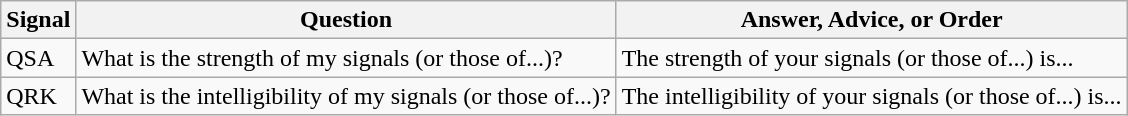<table class="wikitable">
<tr>
<th>Signal</th>
<th>Question</th>
<th>Answer, Advice, or Order</th>
</tr>
<tr>
<td>QSA</td>
<td>What is the strength of my signals (or those of...)?</td>
<td>The strength of your signals (or those of...) is...</td>
</tr>
<tr>
<td>QRK</td>
<td>What is the intelligibility of my signals (or those of...)?</td>
<td>The intelligibility of your signals (or those of...) is...</td>
</tr>
</table>
